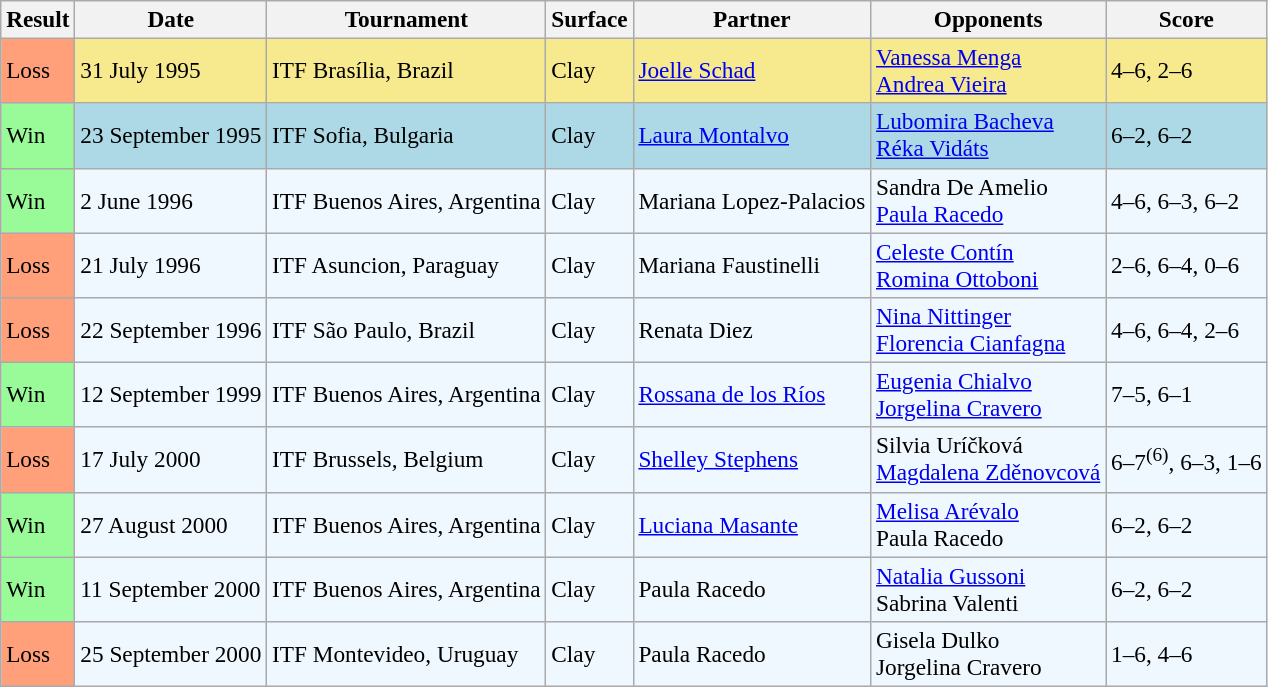<table class="sortable wikitable" style=font-size:97%>
<tr>
<th>Result</th>
<th>Date</th>
<th>Tournament</th>
<th>Surface</th>
<th>Partner</th>
<th>Opponents</th>
<th>Score</th>
</tr>
<tr style="background:#f7e98e;">
<td style="background:#ffa07a;">Loss</td>
<td>31 July 1995</td>
<td>ITF Brasília, Brazil</td>
<td>Clay</td>
<td> <a href='#'>Joelle Schad</a></td>
<td> <a href='#'>Vanessa Menga</a> <br>  <a href='#'>Andrea Vieira</a></td>
<td>4–6, 2–6</td>
</tr>
<tr style="background:lightblue;">
<td style="background:#98fb98;">Win</td>
<td>23 September 1995</td>
<td>ITF Sofia, Bulgaria</td>
<td>Clay</td>
<td> <a href='#'>Laura Montalvo</a></td>
<td> <a href='#'>Lubomira Bacheva</a><br> <a href='#'>Réka Vidáts</a></td>
<td>6–2, 6–2</td>
</tr>
<tr style="background:#f0f8ff;">
<td style="background:#98fb98;">Win</td>
<td>2 June 1996</td>
<td>ITF Buenos Aires, Argentina</td>
<td>Clay</td>
<td> Mariana Lopez-Palacios</td>
<td> Sandra De Amelio <br>  <a href='#'>Paula Racedo</a></td>
<td>4–6, 6–3, 6–2</td>
</tr>
<tr style="background:#f0f8ff;">
<td style="background:#ffa07a;">Loss</td>
<td>21 July 1996</td>
<td>ITF Asuncion, Paraguay</td>
<td>Clay</td>
<td> Mariana Faustinelli</td>
<td> <a href='#'>Celeste Contín</a> <br>  <a href='#'>Romina Ottoboni</a></td>
<td>2–6, 6–4, 0–6</td>
</tr>
<tr style="background:#f0f8ff;">
<td style="background:#ffa07a;">Loss</td>
<td>22 September 1996</td>
<td>ITF São Paulo, Brazil</td>
<td>Clay</td>
<td> Renata Diez</td>
<td> <a href='#'>Nina Nittinger</a> <br>  <a href='#'>Florencia Cianfagna</a></td>
<td>4–6, 6–4, 2–6</td>
</tr>
<tr style="background:#f0f8ff;">
<td style="background:#98fb98;">Win</td>
<td>12 September 1999</td>
<td>ITF Buenos Aires, Argentina</td>
<td>Clay</td>
<td> <a href='#'>Rossana de los Ríos</a></td>
<td> <a href='#'>Eugenia Chialvo</a> <br>  <a href='#'>Jorgelina Cravero</a></td>
<td>7–5, 6–1</td>
</tr>
<tr style="background:#f0f8ff;">
<td style="background:#ffa07a;">Loss</td>
<td>17 July 2000</td>
<td>ITF Brussels, Belgium</td>
<td>Clay</td>
<td> <a href='#'>Shelley Stephens</a></td>
<td> Silvia Uríčková <br>  <a href='#'>Magdalena Zděnovcová</a></td>
<td>6–7<sup>(6)</sup>, 6–3, 1–6</td>
</tr>
<tr style="background:#f0f8ff;">
<td style="background:#98fb98;">Win</td>
<td>27 August 2000</td>
<td>ITF Buenos Aires, Argentina</td>
<td>Clay</td>
<td> <a href='#'>Luciana Masante</a></td>
<td> <a href='#'>Melisa Arévalo</a> <br>  Paula Racedo</td>
<td>6–2, 6–2</td>
</tr>
<tr style="background:#f0f8ff;">
<td style="background:#98fb98;">Win</td>
<td>11 September 2000</td>
<td>ITF Buenos Aires, Argentina</td>
<td>Clay</td>
<td> Paula Racedo</td>
<td> <a href='#'>Natalia Gussoni</a> <br>  Sabrina Valenti</td>
<td>6–2, 6–2</td>
</tr>
<tr style="background:#f0f8ff;">
<td style="background:#ffa07a;">Loss</td>
<td>25 September 2000</td>
<td>ITF Montevideo, Uruguay</td>
<td>Clay</td>
<td> Paula Racedo</td>
<td> Gisela Dulko <br>  Jorgelina Cravero</td>
<td>1–6, 4–6</td>
</tr>
</table>
